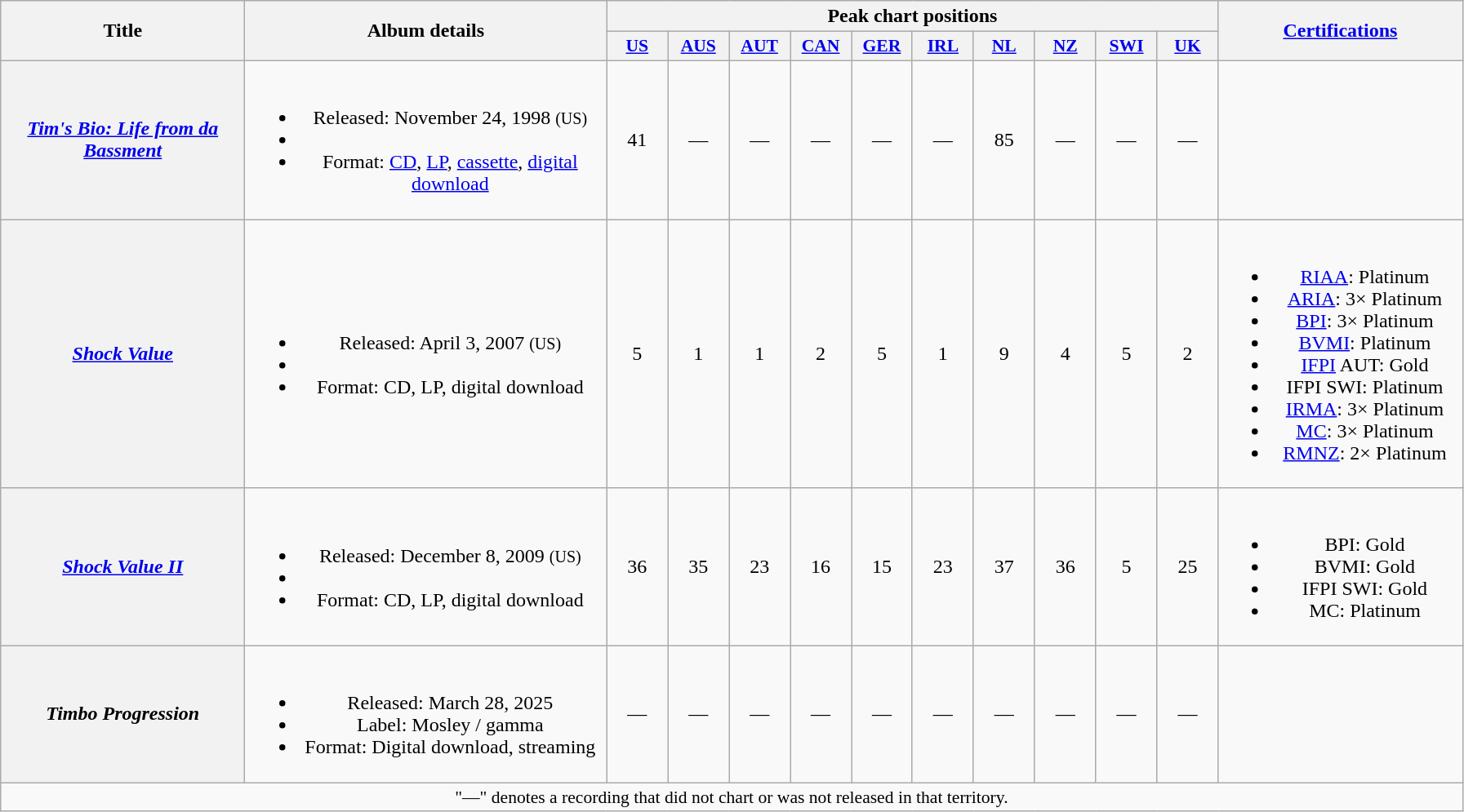<table class="wikitable plainrowheaders" style="text-align:center;">
<tr>
<th scope="col" rowspan="2" style="width:12em;">Title</th>
<th scope="col" rowspan="2" style="width:18em;">Album details</th>
<th scope="col" colspan="10">Peak chart positions</th>
<th scope="col" rowspan="2" style="width:12em;"><a href='#'>Certifications</a></th>
</tr>
<tr>
<th scope="col" style="width:3em;font-size:90%;"><a href='#'>US</a> <br></th>
<th scope="col" style="width:3em;font-size:90%;"><a href='#'>AUS</a> <br></th>
<th scope="col" style="width:3em;font-size:90%;"><a href='#'>AUT</a> <br></th>
<th scope="col" style="width:3em;font-size:90%;"><a href='#'>CAN</a> <br></th>
<th scope="col" style="width:3em;font-size:90%;"><a href='#'>GER</a> <br></th>
<th scope="col" style="width:3em;font-size:90%;"><a href='#'>IRL</a> <br></th>
<th scope="col" style="width:3em;font-size:90%;"><a href='#'>NL</a> <br></th>
<th scope="col" style="width:3em;font-size:90%;"><a href='#'>NZ</a> <br></th>
<th scope="col" style="width:3em;font-size:90%;"><a href='#'>SWI</a> <br></th>
<th scope="col" style="width:3em;font-size:90%;"><a href='#'>UK</a> <br></th>
</tr>
<tr>
<th scope="row"><em><a href='#'>Tim's Bio: Life from da Bassment</a></em></th>
<td><br><ul><li>Released: November 24, 1998 <small>(US)</small></li><li></li><li>Format: <a href='#'>CD</a>, <a href='#'>LP</a>, <a href='#'>cassette</a>, <a href='#'>digital download</a></li></ul></td>
<td>41</td>
<td>—</td>
<td>—</td>
<td>—</td>
<td>—</td>
<td>—</td>
<td>85</td>
<td>—</td>
<td>—</td>
<td>—</td>
<td></td>
</tr>
<tr>
<th scope="row"><em><a href='#'>Shock Value</a></em></th>
<td><br><ul><li>Released: April 3, 2007 <small>(US)</small></li><li></li><li>Format: CD, LP, digital download</li></ul></td>
<td>5</td>
<td>1</td>
<td>1</td>
<td>2</td>
<td>5</td>
<td>1</td>
<td>9</td>
<td>4</td>
<td>5</td>
<td>2</td>
<td><br><ul><li><a href='#'>RIAA</a>: Platinum</li><li><a href='#'>ARIA</a>: 3× Platinum</li><li><a href='#'>BPI</a>: 3× Platinum</li><li><a href='#'>BVMI</a>: Platinum</li><li><a href='#'>IFPI</a> AUT: Gold</li><li>IFPI SWI: Platinum</li><li><a href='#'>IRMA</a>: 3× Platinum</li><li><a href='#'>MC</a>: 3× Platinum</li><li><a href='#'>RMNZ</a>: 2× Platinum</li></ul></td>
</tr>
<tr>
<th scope="row"><em><a href='#'>Shock Value II</a></em></th>
<td><br><ul><li>Released: December 8, 2009 <small>(US)</small></li><li></li><li>Format: CD, LP, digital download</li></ul></td>
<td>36</td>
<td>35</td>
<td>23</td>
<td>16</td>
<td>15</td>
<td>23</td>
<td>37</td>
<td>36</td>
<td>5</td>
<td>25</td>
<td><br><ul><li>BPI: Gold</li><li>BVMI: Gold</li><li>IFPI SWI: Gold</li><li>MC: Platinum</li></ul></td>
</tr>
<tr>
<th scope="row"><em>Timbo Progression</em></th>
<td><br><ul><li>Released: March 28, 2025</li><li>Label: Mosley / gamma</li><li>Format: Digital download, streaming</li></ul></td>
<td>—</td>
<td>—</td>
<td>—</td>
<td>—</td>
<td>—</td>
<td>—</td>
<td>—</td>
<td>—</td>
<td>—</td>
<td>—</td>
<td></td>
</tr>
<tr>
<td colspan="14" style="font-size:90%">"—" denotes a recording that did not chart or was not released in that territory.</td>
</tr>
</table>
